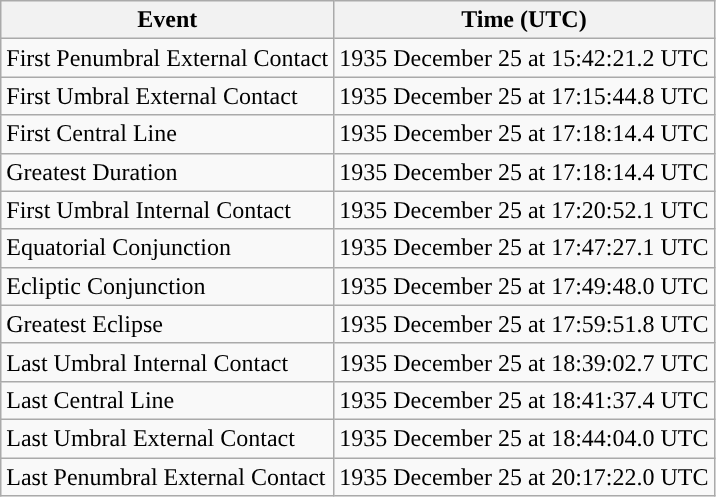<table class="wikitable">
<tr>
<th>Event</th>
<th>Time (UTC)</th>
</tr>
<tr>
<td>First Penumbral External Contact</td>
<td>1935 December 25 at 15:42:21.2 UTC</td>
</tr>
<tr>
<td>First Umbral External Contact</td>
<td>1935 December 25 at 17:15:44.8 UTC</td>
</tr>
<tr>
<td>First Central Line</td>
<td>1935 December 25 at 17:18:14.4 UTC</td>
</tr>
<tr>
<td>Greatest Duration</td>
<td>1935 December 25 at 17:18:14.4 UTC</td>
</tr>
<tr>
<td>First Umbral Internal Contact</td>
<td>1935 December 25 at 17:20:52.1 UTC</td>
</tr>
<tr>
<td>Equatorial Conjunction</td>
<td>1935 December 25 at 17:47:27.1 UTC</td>
</tr>
<tr>
<td>Ecliptic Conjunction</td>
<td>1935 December 25 at 17:49:48.0 UTC</td>
</tr>
<tr>
<td>Greatest Eclipse</td>
<td>1935 December 25 at 17:59:51.8 UTC</td>
</tr>
<tr>
<td>Last Umbral Internal Contact</td>
<td>1935 December 25 at 18:39:02.7 UTC</td>
</tr>
<tr>
<td>Last Central Line</td>
<td>1935 December 25 at 18:41:37.4 UTC</td>
</tr>
<tr>
<td>Last Umbral External Contact</td>
<td>1935 December 25 at 18:44:04.0 UTC</td>
</tr>
<tr>
<td>Last Penumbral External Contact</td>
<td>1935 December 25 at 20:17:22.0 UTC</td>
</tr>
</table>
